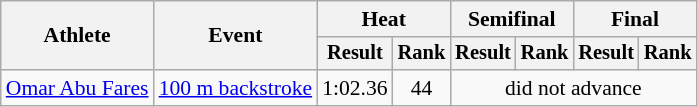<table class="wikitable" style="font-size:90%;">
<tr>
<th rowspan="2">Athlete</th>
<th rowspan="2">Event</th>
<th colspan="2">Heat</th>
<th colspan="2">Semifinal</th>
<th colspan="2">Final</th>
</tr>
<tr style="font-size:95%">
<th>Result</th>
<th>Rank</th>
<th>Result</th>
<th>Rank</th>
<th>Result</th>
<th>Rank</th>
</tr>
<tr align=center>
<td align=left><a href='#'>Omar Abu Fares</a></td>
<td align=left><a href='#'>100 m backstroke</a></td>
<td>1:02.36</td>
<td>44</td>
<td colspan=4>did not advance</td>
</tr>
</table>
